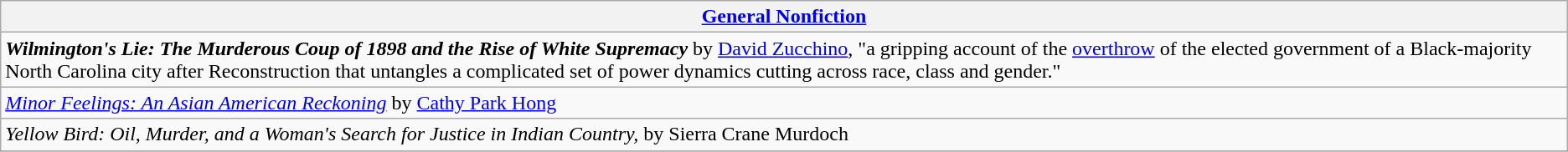<table class="wikitable" style="float:left; float:none;">
<tr>
<th><a href='#'>General Nonfiction</a></th>
</tr>
<tr>
<td><strong><em>Wilmington's Lie: The Murderous Coup of 1898 and the Rise of White Supremacy</em></strong> by <a href='#'>David Zucchino</a>, "a gripping account of the <a href='#'>overthrow</a> of the elected government of a Black-majority North Carolina city after Reconstruction that untangles a complicated set of power dynamics cutting across race, class and gender."</td>
</tr>
<tr>
<td><em><a href='#'>Minor Feelings: An Asian American Reckoning</a></em> by <a href='#'>Cathy Park Hong</a></td>
</tr>
<tr>
<td><em>Yellow Bird: Oil, Murder, and a Woman's Search for Justice in Indian Country,</em> by Sierra Crane Murdoch</td>
</tr>
<tr>
</tr>
</table>
